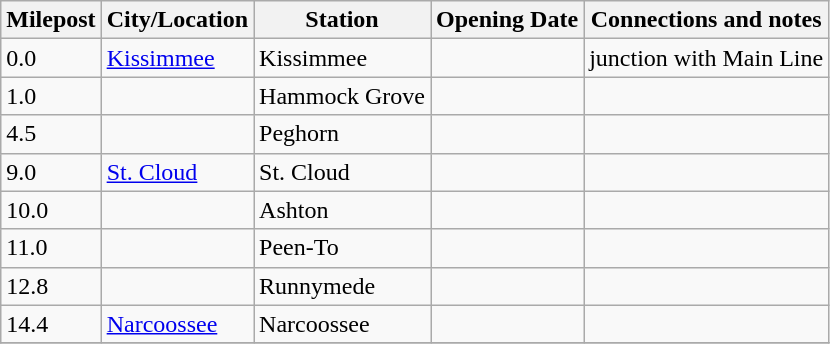<table class="wikitable">
<tr>
<th>Milepost</th>
<th>City/Location</th>
<th>Station</th>
<th>Opening Date</th>
<th>Connections and notes</th>
</tr>
<tr>
<td>0.0</td>
<td><a href='#'>Kissimmee</a></td>
<td>Kissimmee</td>
<td></td>
<td>junction with Main Line</td>
</tr>
<tr>
<td>1.0</td>
<td></td>
<td>Hammock Grove</td>
<td></td>
<td></td>
</tr>
<tr>
<td>4.5</td>
<td></td>
<td>Peghorn</td>
<td></td>
<td></td>
</tr>
<tr>
<td>9.0</td>
<td><a href='#'>St. Cloud</a></td>
<td>St. Cloud</td>
<td></td>
<td></td>
</tr>
<tr>
<td>10.0</td>
<td></td>
<td>Ashton</td>
<td></td>
<td></td>
</tr>
<tr>
<td>11.0</td>
<td></td>
<td>Peen-To</td>
<td></td>
<td></td>
</tr>
<tr>
<td>12.8</td>
<td></td>
<td>Runnymede</td>
<td></td>
<td></td>
</tr>
<tr>
<td>14.4</td>
<td><a href='#'>Narcoossee</a></td>
<td>Narcoossee</td>
<td></td>
<td></td>
</tr>
<tr>
</tr>
</table>
